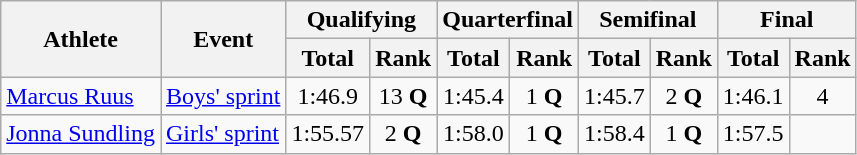<table class="wikitable">
<tr>
<th rowspan="2">Athlete</th>
<th rowspan="2">Event</th>
<th colspan="2">Qualifying</th>
<th colspan="2">Quarterfinal</th>
<th colspan="2">Semifinal</th>
<th colspan="2">Final</th>
</tr>
<tr>
<th>Total</th>
<th>Rank</th>
<th>Total</th>
<th>Rank</th>
<th>Total</th>
<th>Rank</th>
<th>Total</th>
<th>Rank</th>
</tr>
<tr>
<td><a href='#'>Marcus Ruus</a></td>
<td><a href='#'>Boys' sprint</a></td>
<td align="center">1:46.9</td>
<td align="center">13 <strong>Q</strong></td>
<td align="center">1:45.4</td>
<td align="center">1 <strong>Q</strong></td>
<td align="center">1:45.7</td>
<td align="center">2 <strong>Q</strong></td>
<td align="center">1:46.1</td>
<td align="center">4</td>
</tr>
<tr>
<td><a href='#'>Jonna Sundling</a></td>
<td><a href='#'>Girls' sprint</a></td>
<td align="center">1:55.57</td>
<td align="center">2 <strong>Q</strong></td>
<td align="center">1:58.0</td>
<td align="center">1 <strong>Q</strong></td>
<td align="center">1:58.4</td>
<td align="center">1 <strong>Q</strong></td>
<td align="center">1:57.5</td>
<td align="center"></td>
</tr>
</table>
